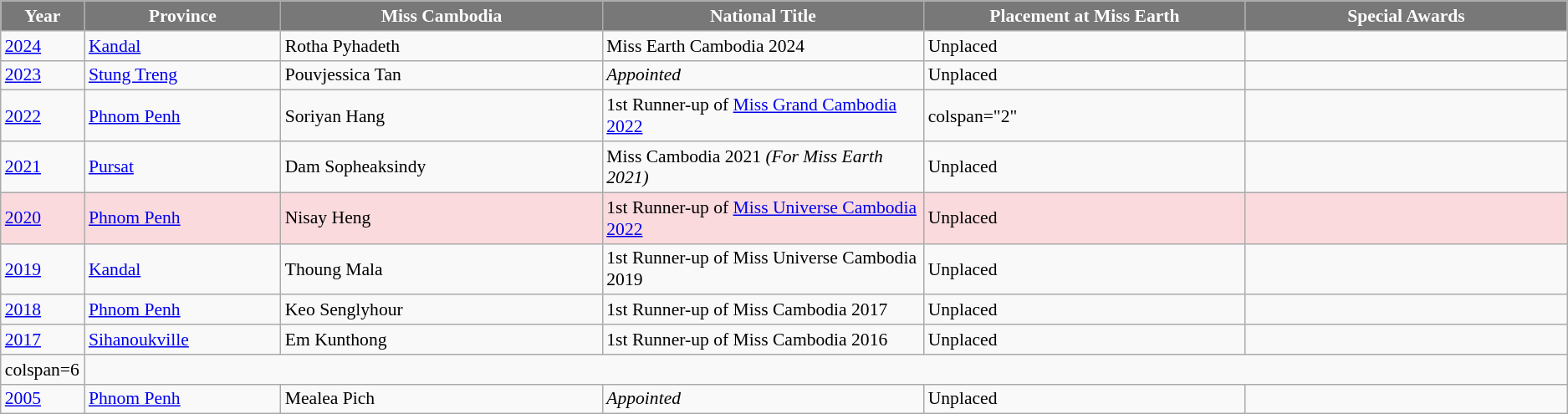<table class="wikitable " style="font-size: 90%;">
<tr>
<th width="60" style="background-color:#787878;color:#FFFFFF;">Year</th>
<th width="150" style="background-color:#787878;color:#FFFFFF;">Province</th>
<th width="250" style="background-color:#787878;color:#FFFFFF;">Miss Cambodia</th>
<th width="250" style="background-color:#787878;color:#FFFFFF;">National Title</th>
<th width="250" style="background-color:#787878;color:#FFFFFF;">Placement at Miss Earth</th>
<th width="250" style="background-color:#787878;color:#FFFFFF;">Special Awards</th>
</tr>
<tr>
<td><a href='#'>2024</a></td>
<td><a href='#'>Kandal</a></td>
<td>Rotha Pyhadeth</td>
<td>Miss Earth Cambodia 2024</td>
<td>Unplaced</td>
<td></td>
</tr>
<tr>
<td><a href='#'>2023</a></td>
<td><a href='#'>Stung Treng</a></td>
<td>Pouvjessica Tan</td>
<td><em>Appointed</em></td>
<td>Unplaced</td>
<td></td>
</tr>
<tr>
<td><a href='#'>2022</a></td>
<td><a href='#'>Phnom Penh</a></td>
<td>Soriyan Hang</td>
<td>1st Runner-up of <a href='#'>Miss Grand Cambodia 2022</a></td>
<td>colspan="2" </td>
</tr>
<tr>
<td><a href='#'>2021</a></td>
<td><a href='#'>Pursat</a></td>
<td>Dam Sopheaksindy</td>
<td>Miss Cambodia 2021 <em>(For Miss Earth 2021)</em></td>
<td>Unplaced</td>
<td></td>
</tr>
<tr style="background-color:#FADADD">
<td><a href='#'>2020</a></td>
<td><a href='#'>Phnom Penh</a></td>
<td>Nisay Heng</td>
<td>1st Runner-up of <a href='#'>Miss Universe Cambodia 2022</a></td>
<td>Unplaced</td>
<td style="background:;"></td>
</tr>
<tr>
<td><a href='#'>2019</a></td>
<td><a href='#'>Kandal</a></td>
<td>Thoung Mala</td>
<td>1st Runner-up of Miss Universe Cambodia 2019</td>
<td>Unplaced</td>
<td></td>
</tr>
<tr>
<td><a href='#'>2018</a></td>
<td><a href='#'>Phnom Penh</a></td>
<td>Keo Senglyhour</td>
<td>1st Runner-up of Miss Cambodia 2017</td>
<td>Unplaced</td>
<td></td>
</tr>
<tr>
<td><a href='#'>2017</a></td>
<td><a href='#'>Sihanoukville</a></td>
<td>Em Kunthong</td>
<td>1st Runner-up of Miss Cambodia 2016</td>
<td>Unplaced</td>
<td></td>
</tr>
<tr>
<td>colspan=6 </td>
</tr>
<tr>
<td><a href='#'>2005</a></td>
<td><a href='#'>Phnom Penh</a></td>
<td>Mealea Pich</td>
<td><em>Appointed</em></td>
<td>Unplaced</td>
<td></td>
</tr>
</table>
